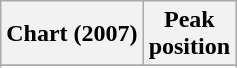<table class="wikitable sortable plainrowheaders" style="text-align:center">
<tr>
<th scope="col">Chart (2007)</th>
<th scope="col">Peak<br>position</th>
</tr>
<tr>
</tr>
<tr>
</tr>
<tr>
</tr>
<tr>
</tr>
</table>
